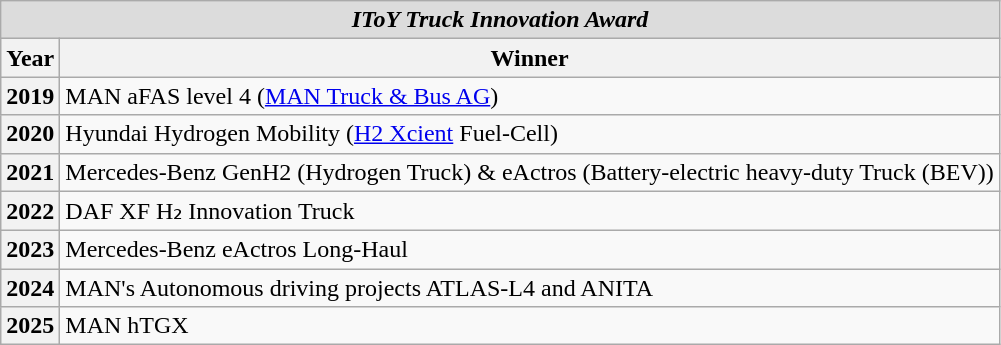<table class="wikitable">
<tr>
<td colspan="2"  style="background:Gainsboro; text-align:center;"><strong><em>IToY Truck Innovation Award</em></strong></td>
</tr>
<tr>
<th>Year</th>
<th>Winner</th>
</tr>
<tr>
<th>2019</th>
<td>MAN aFAS level 4  (<a href='#'>MAN Truck & Bus AG</a>)</td>
</tr>
<tr>
<th>2020</th>
<td>Hyundai Hydrogen Mobility (<a href='#'>H2 Xcient</a> Fuel-Cell)</td>
</tr>
<tr>
<th>2021</th>
<td>Mercedes-Benz GenH2 (Hydrogen Truck) & eActros (Battery-electric heavy-duty Truck (BEV))</td>
</tr>
<tr>
<th>2022</th>
<td>DAF XF H₂ Innovation Truck</td>
</tr>
<tr>
<th>2023</th>
<td>Mercedes-Benz eActros Long-Haul</td>
</tr>
<tr>
<th>2024</th>
<td>MAN's Autonomous driving projects ATLAS-L4 and ANITA</td>
</tr>
<tr>
<th>2025</th>
<td>MAN hTGX</td>
</tr>
</table>
